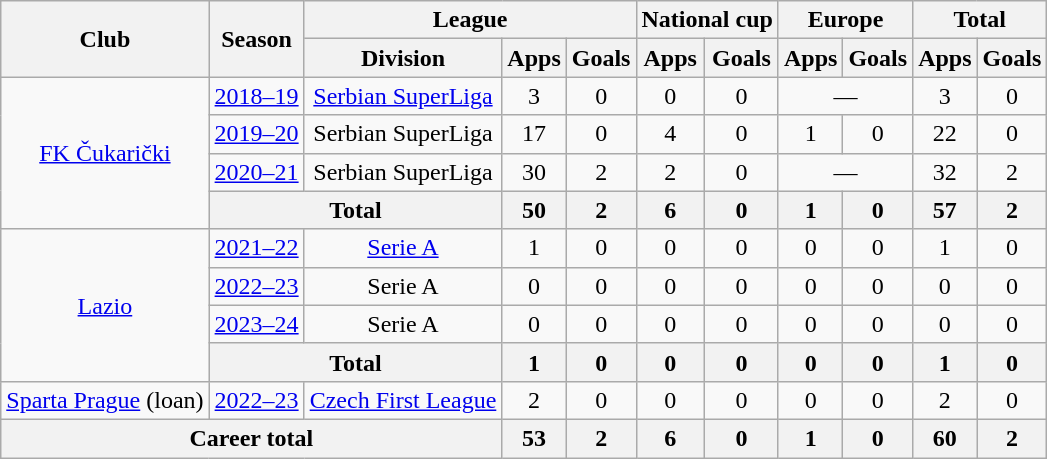<table class="wikitable" style="text-align:center">
<tr>
<th rowspan="2">Club</th>
<th rowspan="2">Season</th>
<th colspan="3">League</th>
<th colspan="2">National cup</th>
<th colspan="2">Europe</th>
<th colspan="2">Total</th>
</tr>
<tr>
<th>Division</th>
<th>Apps</th>
<th>Goals</th>
<th>Apps</th>
<th>Goals</th>
<th>Apps</th>
<th>Goals</th>
<th>Apps</th>
<th>Goals</th>
</tr>
<tr>
<td rowspan="4"><a href='#'>FK Čukarički</a></td>
<td><a href='#'>2018–19</a></td>
<td><a href='#'>Serbian SuperLiga</a></td>
<td>3</td>
<td>0</td>
<td>0</td>
<td>0</td>
<td colspan="2">—</td>
<td>3</td>
<td>0</td>
</tr>
<tr>
<td><a href='#'>2019–20</a></td>
<td>Serbian SuperLiga</td>
<td>17</td>
<td>0</td>
<td>4</td>
<td>0</td>
<td>1</td>
<td>0</td>
<td>22</td>
<td>0</td>
</tr>
<tr>
<td><a href='#'>2020–21</a></td>
<td>Serbian SuperLiga</td>
<td>30</td>
<td>2</td>
<td>2</td>
<td>0</td>
<td colspan="2">—</td>
<td>32</td>
<td>2</td>
</tr>
<tr>
<th colspan="2">Total</th>
<th>50</th>
<th>2</th>
<th>6</th>
<th>0</th>
<th>1</th>
<th>0</th>
<th>57</th>
<th>2</th>
</tr>
<tr>
<td rowspan="4"><a href='#'>Lazio</a></td>
<td><a href='#'>2021–22</a></td>
<td><a href='#'>Serie A</a></td>
<td>1</td>
<td>0</td>
<td>0</td>
<td>0</td>
<td>0</td>
<td>0</td>
<td>1</td>
<td>0</td>
</tr>
<tr>
<td><a href='#'>2022–23</a></td>
<td>Serie A</td>
<td>0</td>
<td>0</td>
<td>0</td>
<td>0</td>
<td>0</td>
<td>0</td>
<td>0</td>
<td>0</td>
</tr>
<tr>
<td><a href='#'>2023–24</a></td>
<td>Serie A</td>
<td>0</td>
<td>0</td>
<td>0</td>
<td>0</td>
<td>0</td>
<td>0</td>
<td>0</td>
<td>0</td>
</tr>
<tr>
<th colspan="2">Total</th>
<th>1</th>
<th>0</th>
<th>0</th>
<th>0</th>
<th>0</th>
<th>0</th>
<th>1</th>
<th>0</th>
</tr>
<tr>
<td><a href='#'>Sparta Prague</a> (loan)</td>
<td><a href='#'>2022–23</a></td>
<td><a href='#'>Czech First League</a></td>
<td>2</td>
<td>0</td>
<td>0</td>
<td>0</td>
<td>0</td>
<td>0</td>
<td>2</td>
<td>0</td>
</tr>
<tr>
<th colspan="3">Career total</th>
<th>53</th>
<th>2</th>
<th>6</th>
<th>0</th>
<th>1</th>
<th>0</th>
<th>60</th>
<th>2</th>
</tr>
</table>
